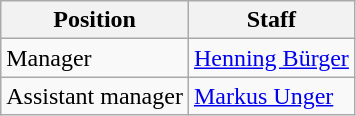<table class="wikitable">
<tr>
<th>Position</th>
<th>Staff</th>
</tr>
<tr>
<td>Manager</td>
<td><a href='#'>Henning Bürger</a></td>
</tr>
<tr>
<td>Assistant manager</td>
<td><a href='#'>Markus Unger</a></td>
</tr>
</table>
